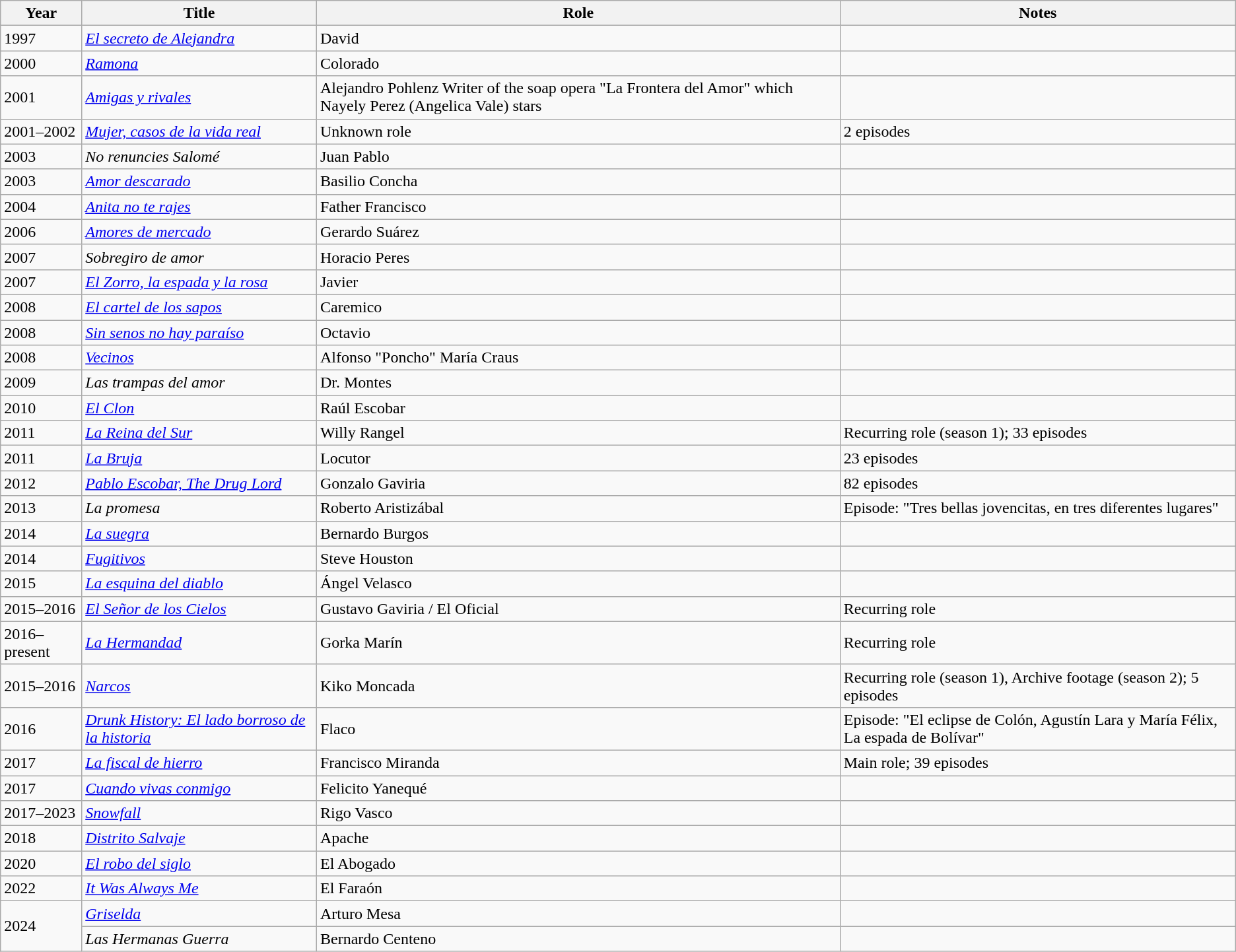<table class="wikitable sortable">
<tr>
<th>Year</th>
<th>Title</th>
<th>Role</th>
<th>Notes</th>
</tr>
<tr>
<td>1997</td>
<td><em><a href='#'>El secreto de Alejandra</a></em></td>
<td>David</td>
<td></td>
</tr>
<tr>
<td>2000</td>
<td><em><a href='#'>Ramona</a></em></td>
<td>Colorado</td>
<td></td>
</tr>
<tr>
<td>2001</td>
<td><em><a href='#'>Amigas y rivales</a></em></td>
<td>Alejandro Pohlenz Writer of the soap opera "La Frontera del Amor" which Nayely Perez (Angelica Vale) stars</td>
<td></td>
</tr>
<tr>
<td>2001–2002</td>
<td><em><a href='#'>Mujer, casos de la vida real</a></em></td>
<td>Unknown role</td>
<td>2 episodes</td>
</tr>
<tr>
<td>2003</td>
<td><em>No renuncies Salomé</em></td>
<td>Juan Pablo</td>
<td></td>
</tr>
<tr>
<td>2003</td>
<td><em><a href='#'>Amor descarado</a></em></td>
<td>Basilio Concha</td>
<td></td>
</tr>
<tr>
<td>2004</td>
<td><em><a href='#'>Anita no te rajes</a></em></td>
<td>Father Francisco</td>
<td></td>
</tr>
<tr>
<td>2006</td>
<td><em><a href='#'>Amores de mercado</a></em></td>
<td>Gerardo Suárez</td>
<td></td>
</tr>
<tr>
<td>2007</td>
<td><em>Sobregiro de amor</em></td>
<td>Horacio Peres</td>
<td></td>
</tr>
<tr>
<td>2007</td>
<td><em><a href='#'>El Zorro, la espada y la rosa</a></em></td>
<td>Javier</td>
<td></td>
</tr>
<tr>
<td>2008</td>
<td><em><a href='#'>El cartel de los sapos</a></em></td>
<td>Caremico</td>
<td></td>
</tr>
<tr>
<td>2008</td>
<td><em><a href='#'>Sin senos no hay paraíso</a></em></td>
<td>Octavio</td>
<td></td>
</tr>
<tr>
<td>2008</td>
<td><em><a href='#'>Vecinos</a></em></td>
<td>Alfonso "Poncho" María Craus</td>
<td></td>
</tr>
<tr>
<td>2009</td>
<td><em>Las trampas del amor</em></td>
<td>Dr. Montes</td>
<td></td>
</tr>
<tr>
<td>2010</td>
<td><em><a href='#'>El Clon</a></em></td>
<td>Raúl Escobar</td>
<td></td>
</tr>
<tr>
<td>2011</td>
<td><em><a href='#'>La Reina del Sur</a></em></td>
<td>Willy Rangel</td>
<td>Recurring role (season 1); 33 episodes</td>
</tr>
<tr>
<td>2011</td>
<td><em><a href='#'>La Bruja</a></em></td>
<td>Locutor</td>
<td>23 episodes</td>
</tr>
<tr>
<td>2012</td>
<td><em><a href='#'>Pablo Escobar, The Drug Lord</a></em></td>
<td>Gonzalo Gaviria</td>
<td>82 episodes</td>
</tr>
<tr>
<td>2013</td>
<td><em>La promesa</em></td>
<td>Roberto Aristizábal</td>
<td>Episode: "Tres bellas jovencitas, en tres diferentes lugares"</td>
</tr>
<tr>
<td>2014</td>
<td><em><a href='#'>La suegra</a></em></td>
<td>Bernardo Burgos</td>
<td></td>
</tr>
<tr>
<td>2014</td>
<td><em><a href='#'>Fugitivos</a></em></td>
<td>Steve Houston</td>
<td></td>
</tr>
<tr>
<td>2015</td>
<td><em><a href='#'>La esquina del diablo</a></em></td>
<td>Ángel Velasco</td>
<td></td>
</tr>
<tr>
<td>2015–2016</td>
<td><em><a href='#'>El Señor de los Cielos</a></em></td>
<td>Gustavo Gaviria / El Oficial</td>
<td>Recurring role</td>
</tr>
<tr>
<td>2016–present</td>
<td><em><a href='#'>La Hermandad</a></em></td>
<td>Gorka Marín</td>
<td>Recurring role</td>
</tr>
<tr>
<td>2015–2016</td>
<td><em><a href='#'>Narcos</a></em></td>
<td>Kiko Moncada</td>
<td>Recurring role (season 1), Archive footage (season 2); 5 episodes</td>
</tr>
<tr>
<td>2016</td>
<td><em><a href='#'>Drunk History: El lado borroso de la historia</a></em></td>
<td>Flaco</td>
<td>Episode: "El eclipse de Colón, Agustín Lara y María Félix, La espada de Bolívar"</td>
</tr>
<tr>
<td>2017</td>
<td><em><a href='#'>La fiscal de hierro</a></em></td>
<td>Francisco Miranda</td>
<td>Main role; 39 episodes</td>
</tr>
<tr>
<td>2017</td>
<td><em><a href='#'>Cuando vivas conmigo</a></em></td>
<td>Felicito Yanequé</td>
<td></td>
</tr>
<tr>
<td>2017–2023</td>
<td><em><a href='#'>Snowfall</a></em></td>
<td>Rigo Vasco</td>
<td></td>
</tr>
<tr>
<td>2018</td>
<td><em><a href='#'>Distrito Salvaje</a></em></td>
<td>Apache</td>
<td></td>
</tr>
<tr>
<td>2020</td>
<td><em><a href='#'>El robo del siglo</a> </em></td>
<td>El Abogado</td>
<td></td>
</tr>
<tr>
<td>2022</td>
<td><em><a href='#'>It Was Always Me</a></em></td>
<td>El Faraón</td>
<td></td>
</tr>
<tr>
<td rowspan=2>2024</td>
<td><em><a href='#'>Griselda</a></em></td>
<td>Arturo Mesa</td>
<td></td>
</tr>
<tr>
<td><em>Las Hermanas Guerra</em></td>
<td>Bernardo Centeno</td>
</tr>
</table>
